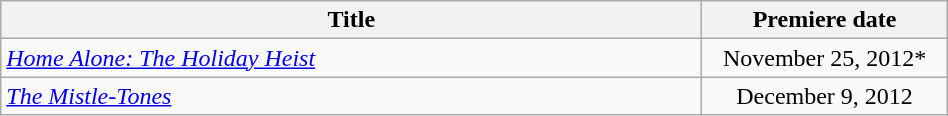<table class="wikitable plainrowheaders sortable" style="width:50%;text-align:center;">
<tr>
<th scope="col" style="width:40%;">Title</th>
<th scope="col" style="width:14%;">Premiere date</th>
</tr>
<tr>
<td scope="row" style="text-align:left;"><em><a href='#'>Home Alone: The Holiday Heist</a></em></td>
<td>November 25, 2012*</td>
</tr>
<tr>
<td scope="row" style="text-align:left;"><em><a href='#'>The Mistle-Tones</a></em></td>
<td>December 9, 2012</td>
</tr>
</table>
